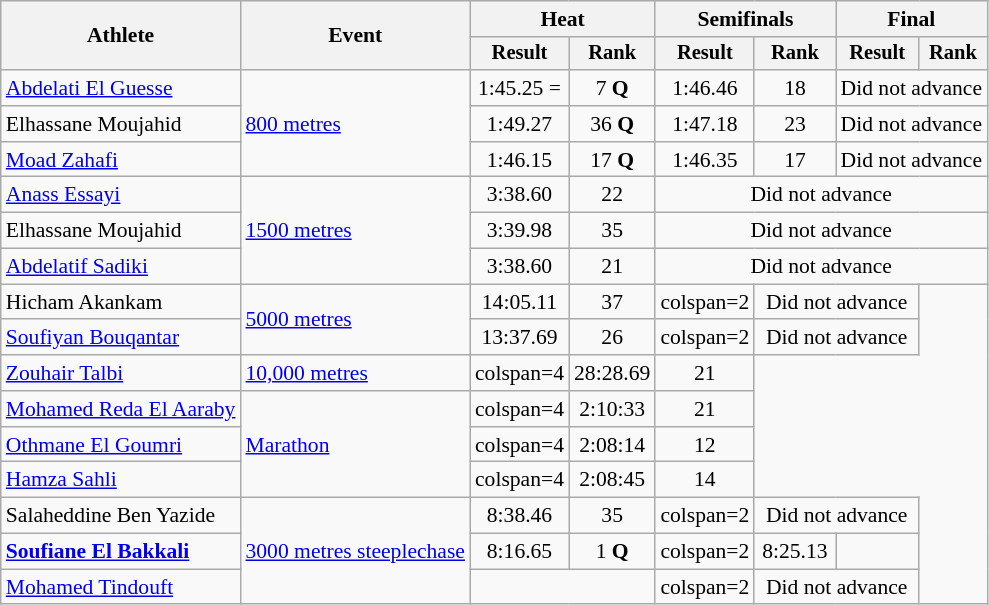<table class=wikitable style=font-size:90%>
<tr>
<th rowspan=2>Athlete</th>
<th rowspan=2>Event</th>
<th colspan=2>Heat</th>
<th colspan=2>Semifinals</th>
<th colspan=2>Final</th>
</tr>
<tr style=font-size:95%>
<th>Result</th>
<th>Rank</th>
<th>Result</th>
<th>Rank</th>
<th>Result</th>
<th>Rank</th>
</tr>
<tr align=center>
<td align=left><a href='#'>Abdelati El Guesse</a></td>
<td rowspan="3" align="left"><a href='#'>800 metres</a></td>
<td>1:45.25 =</td>
<td>7 <strong>Q</strong></td>
<td>1:46.46</td>
<td>18</td>
<td colspan="2">Did not advance</td>
</tr>
<tr align=center>
<td align=left>Elhassane Moujahid</td>
<td>1:49.27</td>
<td>36 <strong>Q</strong></td>
<td>1:47.18</td>
<td>23</td>
<td colspan="2">Did not advance</td>
</tr>
<tr align=center>
<td align=left><a href='#'>Moad Zahafi</a></td>
<td>1:46.15</td>
<td>17 <strong>Q</strong></td>
<td>1:46.35</td>
<td>17</td>
<td colspan="2">Did not advance</td>
</tr>
<tr align="center">
<td align="left"><a href='#'>Anass Essayi</a></td>
<td rowspan="3" align="left"><a href='#'>1500 metres</a></td>
<td>3:38.60 </td>
<td>22</td>
<td colspan="4">Did not advance</td>
</tr>
<tr align="center">
<td align="left">Elhassane Moujahid</td>
<td>3:39.98</td>
<td>35</td>
<td colspan="4">Did not advance</td>
</tr>
<tr align="center">
<td align="left"><a href='#'>Abdelatif Sadiki</a></td>
<td>3:38.60</td>
<td>21</td>
<td colspan="4">Did not advance</td>
</tr>
<tr align="center">
<td align="left">Hicham Akankam</td>
<td rowspan="2" align="left"><a href='#'>5000 metres</a></td>
<td>14:05.11</td>
<td>37</td>
<td>colspan=2</td>
<td colspan="2">Did not advance</td>
</tr>
<tr align="center">
<td align="left"><a href='#'>Soufiyan Bouqantar</a></td>
<td>13:37.69</td>
<td>26</td>
<td>colspan=2</td>
<td colspan="2">Did not advance</td>
</tr>
<tr align="center">
<td align="left"><a href='#'>Zouhair Talbi</a></td>
<td align="left"><a href='#'>10,000 metres</a></td>
<td>colspan=4</td>
<td>28:28.69</td>
<td>21</td>
</tr>
<tr align=center>
<td align=left><a href='#'>Mohamed Reda El Aaraby</a></td>
<td rowspan="3" align="left"><a href='#'>Marathon</a></td>
<td>colspan=4</td>
<td>2:10:33</td>
<td>21</td>
</tr>
<tr align="center">
<td align="left"><a href='#'>Othmane El Goumri</a></td>
<td>colspan=4</td>
<td>2:08:14</td>
<td>12</td>
</tr>
<tr align="center">
<td align="left"><a href='#'>Hamza Sahli</a></td>
<td>colspan=4</td>
<td>2:08:45</td>
<td>14</td>
</tr>
<tr align=center>
<td align="left">Salaheddine Ben Yazide</td>
<td rowspan="3" align="left"><a href='#'>3000 metres steeplechase</a></td>
<td>8:38.46</td>
<td>35</td>
<td>colspan=2</td>
<td colspan="2">Did not advance</td>
</tr>
<tr align="center">
<td align="left"><strong><a href='#'>Soufiane El Bakkali</a></strong></td>
<td>8:16.65</td>
<td>1 <strong>Q</strong></td>
<td>colspan=2</td>
<td>8:25.13</td>
<td></td>
</tr>
<tr align="center">
<td align="left"><a href='#'>Mohamed Tindouft</a></td>
<td colspan="2"></td>
<td>colspan=2</td>
<td colspan="2">Did not advance</td>
</tr>
</table>
